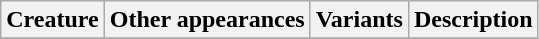<table class="wikitable">
<tr ">
<th>Creature</th>
<th>Other appearances</th>
<th>Variants</th>
<th>Description</th>
</tr>
<tr>
</tr>
</table>
